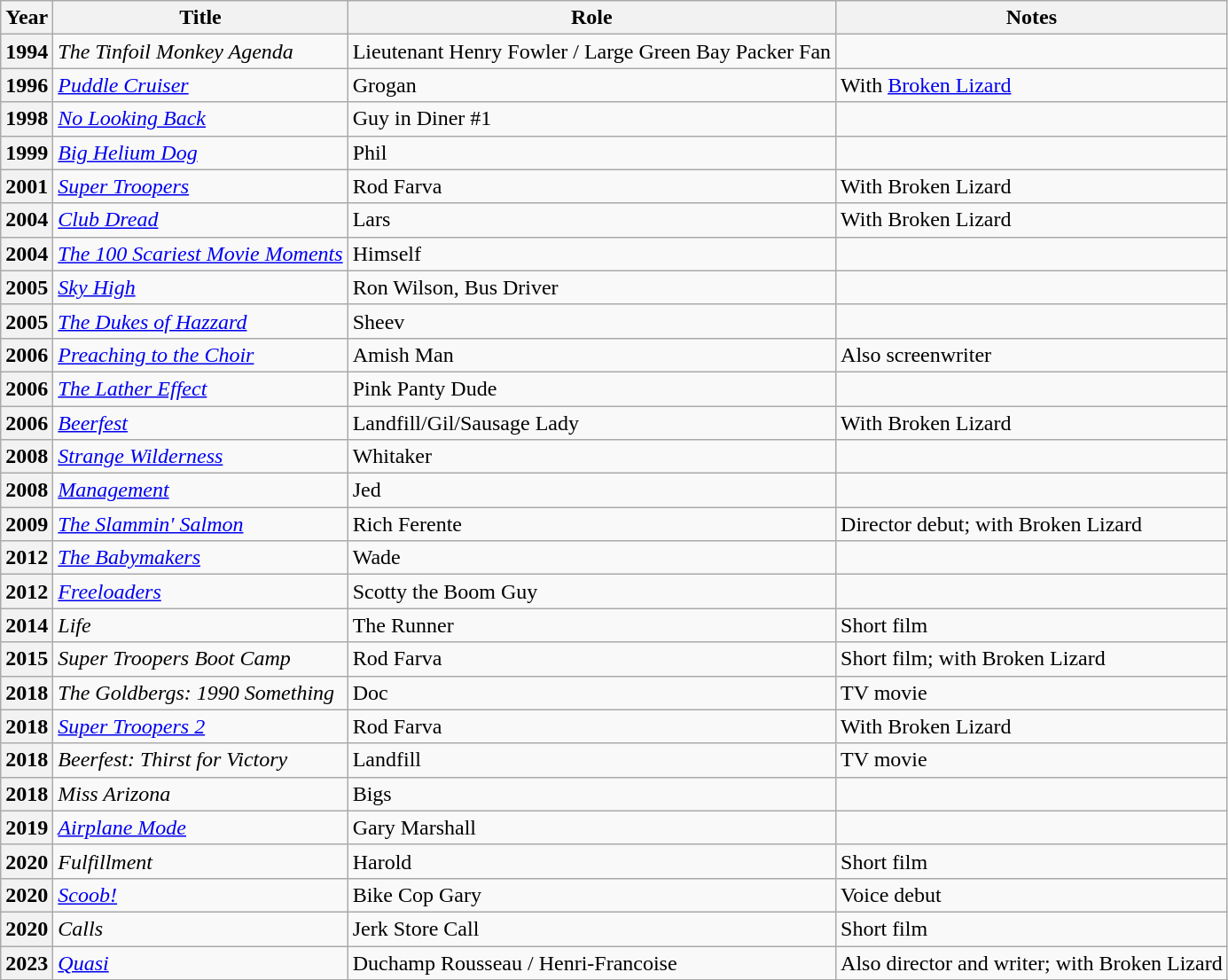<table class="wikitable plainrowheaders sortable">
<tr>
<th scope="col">Year</th>
<th scope="col">Title</th>
<th scope="col">Role</th>
<th scope="col" class="unsortable">Notes</th>
</tr>
<tr>
<th scope="row">1994</th>
<td><em>The Tinfoil Monkey Agenda</em></td>
<td>Lieutenant Henry Fowler / Large Green Bay Packer Fan</td>
<td></td>
</tr>
<tr>
<th scope="row">1996</th>
<td><em><a href='#'>Puddle Cruiser</a></em></td>
<td>Grogan</td>
<td>With <a href='#'>Broken Lizard</a></td>
</tr>
<tr>
<th scope="row">1998</th>
<td><em><a href='#'>No Looking Back</a></em></td>
<td>Guy in Diner #1</td>
<td></td>
</tr>
<tr>
<th scope="row">1999</th>
<td><em><a href='#'>Big Helium Dog</a></em></td>
<td>Phil</td>
<td></td>
</tr>
<tr>
<th scope="row">2001</th>
<td><em><a href='#'>Super Troopers</a></em></td>
<td>Rod Farva</td>
<td>With Broken Lizard</td>
</tr>
<tr>
<th scope="row">2004</th>
<td><em><a href='#'>Club Dread</a></em></td>
<td>Lars</td>
<td>With Broken Lizard</td>
</tr>
<tr>
<th scope="row">2004</th>
<td><em><a href='#'>The 100 Scariest Movie Moments</a></em></td>
<td>Himself</td>
<td></td>
</tr>
<tr>
<th scope="row">2005</th>
<td><em><a href='#'>Sky High</a></em></td>
<td>Ron Wilson, Bus Driver</td>
<td></td>
</tr>
<tr>
<th scope="row">2005</th>
<td><em><a href='#'>The Dukes of Hazzard</a></em></td>
<td>Sheev</td>
<td></td>
</tr>
<tr>
<th scope="row">2006</th>
<td><em><a href='#'>Preaching to the Choir</a></em></td>
<td>Amish Man</td>
<td>Also screenwriter</td>
</tr>
<tr>
<th scope="row">2006</th>
<td><em><a href='#'>The Lather Effect</a></em></td>
<td>Pink Panty Dude</td>
<td></td>
</tr>
<tr>
<th scope="row">2006</th>
<td><em><a href='#'>Beerfest</a></em></td>
<td>Landfill/Gil/Sausage Lady</td>
<td>With Broken Lizard</td>
</tr>
<tr>
<th scope="row">2008</th>
<td><em><a href='#'>Strange Wilderness</a></em></td>
<td>Whitaker</td>
<td></td>
</tr>
<tr>
<th scope="row">2008</th>
<td><em><a href='#'>Management</a></em></td>
<td>Jed</td>
<td></td>
</tr>
<tr>
<th scope="row">2009</th>
<td><em><a href='#'>The Slammin' Salmon</a></em></td>
<td>Rich Ferente</td>
<td>Director debut; with Broken Lizard</td>
</tr>
<tr>
<th scope="row">2012</th>
<td><em><a href='#'>The Babymakers</a></em></td>
<td>Wade</td>
<td></td>
</tr>
<tr>
<th scope="row">2012</th>
<td><em><a href='#'>Freeloaders</a></em></td>
<td>Scotty the Boom Guy</td>
<td></td>
</tr>
<tr>
<th scope="row">2014</th>
<td><em>Life</em></td>
<td>The Runner</td>
<td>Short film</td>
</tr>
<tr>
<th scope="row">2015</th>
<td><em>Super Troopers Boot Camp</em></td>
<td>Rod Farva</td>
<td>Short film; with Broken Lizard</td>
</tr>
<tr>
<th scope="row">2018</th>
<td><em>The Goldbergs: 1990 Something</em></td>
<td>Doc</td>
<td>TV movie</td>
</tr>
<tr>
<th scope="row">2018</th>
<td><em><a href='#'>Super Troopers 2</a></em></td>
<td>Rod Farva</td>
<td>With Broken Lizard</td>
</tr>
<tr>
<th scope="row">2018</th>
<td><em>Beerfest: Thirst for Victory</em></td>
<td>Landfill</td>
<td>TV movie</td>
</tr>
<tr>
<th scope="row">2018</th>
<td><em>Miss Arizona</em></td>
<td>Bigs</td>
<td></td>
</tr>
<tr>
<th scope="row">2019</th>
<td><em><a href='#'>Airplane Mode</a></em></td>
<td>Gary Marshall</td>
<td></td>
</tr>
<tr>
<th scope="row">2020</th>
<td><em>Fulfillment</em></td>
<td>Harold</td>
<td>Short film</td>
</tr>
<tr>
<th scope="row">2020</th>
<td><em><a href='#'>Scoob!</a></em></td>
<td>Bike Cop Gary</td>
<td>Voice debut</td>
</tr>
<tr>
<th scope="row">2020</th>
<td><em>Calls</em></td>
<td>Jerk Store Call</td>
<td>Short film</td>
</tr>
<tr>
<th scope="row">2023</th>
<td><em><a href='#'>Quasi</a></em></td>
<td>Duchamp Rousseau / Henri-Francoise</td>
<td>Also director and writer; with Broken Lizard</td>
</tr>
<tr>
</tr>
</table>
